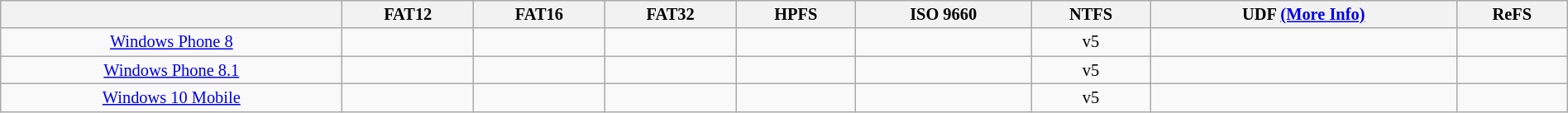<table class="wikitable sortable" style=font-size:85%;text-align:center;width:100%>
<tr>
<th></th>
<th>FAT12</th>
<th>FAT16</th>
<th>FAT32</th>
<th>HPFS</th>
<th>ISO 9660</th>
<th>NTFS</th>
<th>UDF <a href='#'>(More Info)</a></th>
<th>ReFS</th>
</tr>
<tr>
<td><a href='#'>Windows Phone 8</a></td>
<td></td>
<td></td>
<td></td>
<td></td>
<td></td>
<td> v5</td>
<td></td>
<td></td>
</tr>
<tr>
<td><a href='#'>Windows Phone 8.1</a></td>
<td></td>
<td></td>
<td></td>
<td></td>
<td></td>
<td> v5</td>
<td></td>
<td></td>
</tr>
<tr>
<td><a href='#'>Windows 10 Mobile</a></td>
<td></td>
<td></td>
<td></td>
<td></td>
<td></td>
<td> v5</td>
<td></td>
<td></td>
</tr>
</table>
